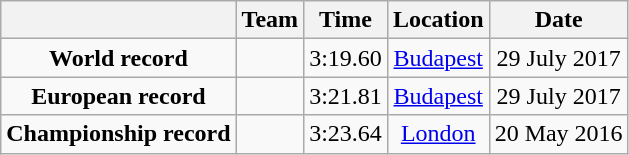<table class=wikitable style=text-align:center>
<tr>
<th></th>
<th>Team</th>
<th>Time</th>
<th>Location</th>
<th>Date</th>
</tr>
<tr>
<td><strong>World record</strong></td>
<td align=left></td>
<td align=left>3:19.60</td>
<td><a href='#'>Budapest</a></td>
<td>29 July 2017</td>
</tr>
<tr>
<td><strong>European record</strong></td>
<td align=left></td>
<td align=left>3:21.81</td>
<td><a href='#'>Budapest</a></td>
<td>29 July 2017</td>
</tr>
<tr>
<td><strong>Championship record</strong></td>
<td align=left></td>
<td align=left>3:23.64</td>
<td><a href='#'>London</a></td>
<td>20 May 2016</td>
</tr>
</table>
